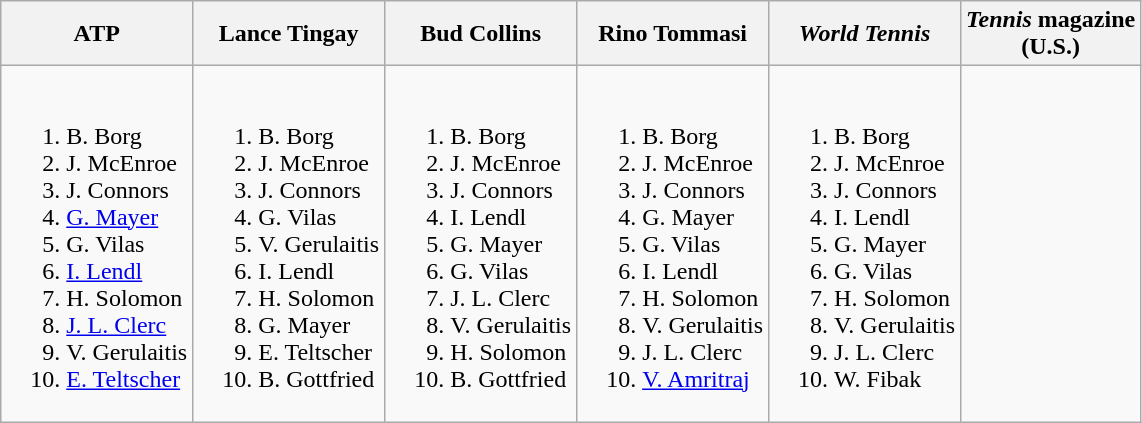<table class="wikitable">
<tr>
<th>ATP</th>
<th>Lance Tingay</th>
<th>Bud Collins</th>
<th>Rino Tommasi</th>
<th><em>World Tennis</em></th>
<th><em>Tennis</em> magazine<br>(U.S.)</th>
</tr>
<tr style="vertical-align: top;">
<td style="white-space: nowrap;"><br><ol><li> B. Borg</li><li> J. McEnroe</li><li> J. Connors</li><li> <a href='#'>G. Mayer</a></li><li> G. Vilas</li><li> <a href='#'>I. Lendl</a></li><li> H. Solomon</li><li> <a href='#'>J. L. Clerc</a></li><li> V. Gerulaitis</li><li> <a href='#'>E. Teltscher</a></li></ol></td>
<td style="white-space: nowrap;"><br><ol><li> B. Borg</li><li> J. McEnroe</li><li> J. Connors</li><li> G. Vilas</li><li> V. Gerulaitis</li><li> I. Lendl</li><li> H. Solomon</li><li> G. Mayer</li><li> E. Teltscher</li><li> B. Gottfried</li></ol></td>
<td style="white-space: nowrap;"><br><ol><li> B. Borg</li><li> J. McEnroe</li><li> J. Connors</li><li> I. Lendl</li><li> G. Mayer</li><li> G. Vilas</li><li> J. L. Clerc</li><li> V. Gerulaitis</li><li> H. Solomon</li><li> B. Gottfried</li></ol></td>
<td style="white-space: nowrap;"><br><ol><li> B. Borg</li><li> J. McEnroe</li><li> J. Connors</li><li> G. Mayer</li><li> G. Vilas</li><li> I. Lendl</li><li> H. Solomon</li><li> V. Gerulaitis</li><li> J. L. Clerc</li><li> <a href='#'>V. Amritraj</a></li></ol></td>
<td style="white-space: nowrap;"><br><ol><li> B. Borg</li><li> J. McEnroe</li><li> J. Connors</li><li> I. Lendl</li><li> G. Mayer</li><li> G. Vilas</li><li> H. Solomon</li><li> V. Gerulaitis</li><li> J. L. Clerc</li><li> W. Fibak</li></ol></td>
<td></td>
</tr>
</table>
